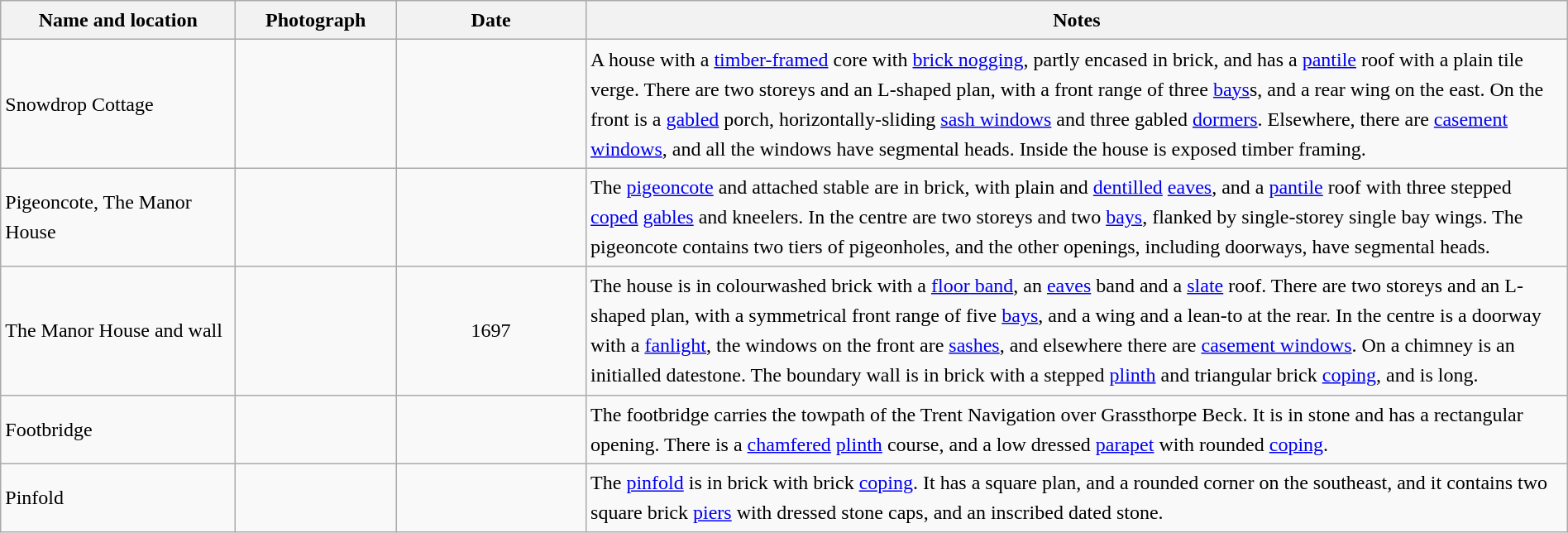<table class="wikitable sortable plainrowheaders" style="width:100%; border:0px; text-align:left; line-height:150%">
<tr>
<th scope="col"  style="width:150px">Name and location</th>
<th scope="col"  style="width:100px" class="unsortable">Photograph</th>
<th scope="col"  style="width:120px">Date</th>
<th scope="col"  style="width:650px" class="unsortable">Notes</th>
</tr>
<tr>
<td>Snowdrop Cottage<br><small></small></td>
<td></td>
<td align="center"></td>
<td>A house with a <a href='#'>timber-framed</a> core with <a href='#'>brick nogging</a>, partly encased in brick, and has a <a href='#'>pantile</a> roof with a plain tile verge.  There are two storeys and an L-shaped plan, with a front range of three <a href='#'>bays</a>s, and a rear wing on the east.  On the front is a <a href='#'>gabled</a> porch, horizontally-sliding <a href='#'>sash windows</a> and three gabled <a href='#'>dormers</a>.  Elsewhere, there are <a href='#'>casement windows</a>, and all the windows have segmental heads. Inside the house is exposed timber framing.</td>
</tr>
<tr>
<td>Pigeoncote, The Manor House<br><small></small></td>
<td></td>
<td align="center"></td>
<td>The <a href='#'>pigeoncote</a> and attached stable are in brick, with plain and <a href='#'>dentilled</a> <a href='#'>eaves</a>, and a <a href='#'>pantile</a> roof with three stepped <a href='#'>coped</a> <a href='#'>gables</a> and kneelers.  In the centre are two storeys and two <a href='#'>bays</a>, flanked by single-storey single bay wings.  The pigeoncote contains two tiers of pigeonholes, and the other openings, including doorways, have segmental heads.</td>
</tr>
<tr>
<td>The Manor House and wall<br><small></small></td>
<td></td>
<td align="center">1697</td>
<td>The house is in colourwashed brick with a <a href='#'>floor band</a>, an <a href='#'>eaves</a> band and a <a href='#'>slate</a> roof.  There are two storeys and an L-shaped plan, with a symmetrical front range of five <a href='#'>bays</a>, and a wing and a lean-to at the rear.  In the centre is a doorway with a <a href='#'>fanlight</a>, the windows on the front are <a href='#'>sashes</a>, and elsewhere there are <a href='#'>casement windows</a>.  On a chimney is an initialled datestone.  The boundary wall is in brick with a stepped <a href='#'>plinth</a> and triangular brick <a href='#'>coping</a>, and is  long.</td>
</tr>
<tr>
<td>Footbridge<br><small></small></td>
<td></td>
<td align="center"></td>
<td>The footbridge carries the towpath of the Trent Navigation over Grassthorpe Beck.  It is in stone and has a rectangular opening.  There is a <a href='#'>chamfered</a> <a href='#'>plinth</a> course, and a low dressed <a href='#'>parapet</a> with rounded <a href='#'>coping</a>.</td>
</tr>
<tr>
<td>Pinfold<br><small></small></td>
<td></td>
<td align="center"></td>
<td>The <a href='#'>pinfold</a> is in brick with brick <a href='#'>coping</a>.  It has a square plan, and a rounded corner on the southeast, and it contains two square brick <a href='#'>piers</a> with dressed stone caps, and an inscribed dated stone.</td>
</tr>
<tr>
</tr>
</table>
